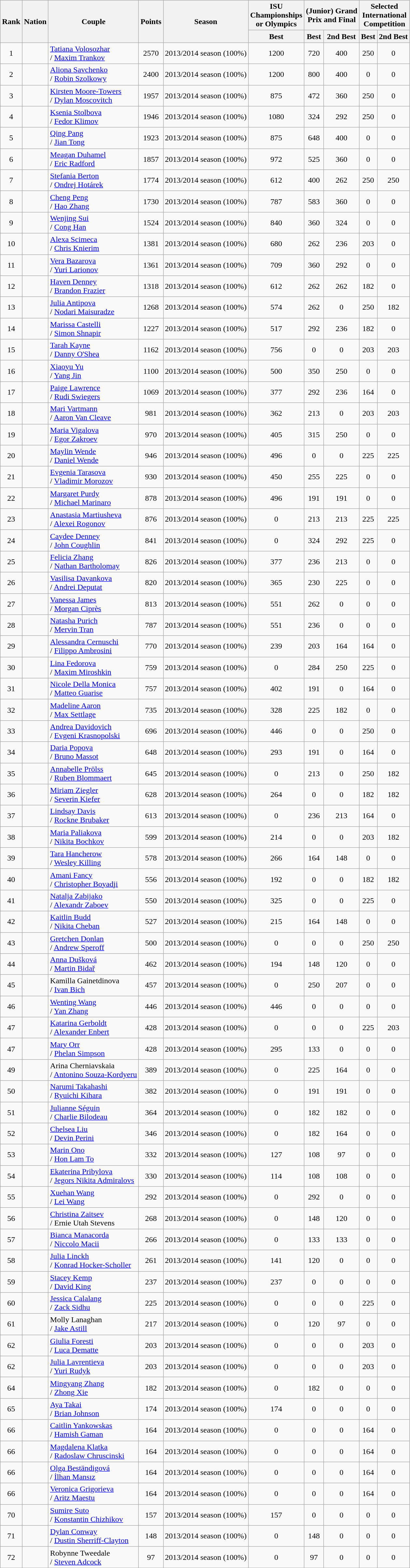<table class="wikitable sortable" style="text-align: center;">
<tr>
<th rowspan="2">Rank</th>
<th rowspan="2">Nation</th>
<th rowspan="2">Couple</th>
<th rowspan="2">Points</th>
<th rowspan="2">Season</th>
<th>ISU <br> Championships <br> or Olympics</th>
<th colspan="2">(Junior) Grand <br> Prix and Final</th>
<th colspan="2">Selected <br> International <br> Competition</th>
</tr>
<tr>
<th>Best</th>
<th>Best</th>
<th>2nd Best</th>
<th>Best</th>
<th>2nd Best</th>
</tr>
<tr>
<td>1</td>
<td style="text-align: left;"></td>
<td style="text-align: left;"><a href='#'>Tatiana Volosozhar</a> <br>/ <a href='#'>Maxim Trankov</a></td>
<td>2570</td>
<td style="text-align: left;">2013/2014 season (100%)</td>
<td>1200</td>
<td>720</td>
<td>400</td>
<td>250</td>
<td>0</td>
</tr>
<tr>
<td>2</td>
<td style="text-align: left;"></td>
<td style="text-align: left;"><a href='#'>Aliona Savchenko</a> <br>/ <a href='#'>Robin Szolkowy</a></td>
<td>2400</td>
<td style="text-align: left;">2013/2014 season (100%)</td>
<td>1200</td>
<td>800</td>
<td>400</td>
<td>0</td>
<td>0</td>
</tr>
<tr>
<td>3</td>
<td style="text-align: left;"></td>
<td style="text-align: left;"><a href='#'>Kirsten Moore-Towers</a> <br>/ <a href='#'>Dylan Moscovitch</a></td>
<td>1957</td>
<td style="text-align: left;">2013/2014 season (100%)</td>
<td>875</td>
<td>472</td>
<td>360</td>
<td>250</td>
<td>0</td>
</tr>
<tr>
<td>4</td>
<td style="text-align: left;"></td>
<td style="text-align: left;"><a href='#'>Ksenia Stolbova</a> <br>/ <a href='#'>Fedor Klimov</a></td>
<td>1946</td>
<td style="text-align: left;">2013/2014 season (100%)</td>
<td>1080</td>
<td>324</td>
<td>292</td>
<td>250</td>
<td>0</td>
</tr>
<tr>
<td>5</td>
<td style="text-align: left;"></td>
<td style="text-align: left;"><a href='#'>Qing Pang</a> <br>/ <a href='#'>Jian Tong</a></td>
<td>1923</td>
<td style="text-align: left;">2013/2014 season (100%)</td>
<td>875</td>
<td>648</td>
<td>400</td>
<td>0</td>
<td>0</td>
</tr>
<tr>
<td>6</td>
<td style="text-align: left;"></td>
<td style="text-align: left;"><a href='#'>Meagan Duhamel</a> <br>/ <a href='#'>Eric Radford</a></td>
<td>1857</td>
<td style="text-align: left;">2013/2014 season (100%)</td>
<td>972</td>
<td>525</td>
<td>360</td>
<td>0</td>
<td>0</td>
</tr>
<tr>
<td>7</td>
<td style="text-align: left;"></td>
<td style="text-align: left;"><a href='#'>Stefania Berton</a> <br>/ <a href='#'>Ondrej Hotárek</a></td>
<td>1774</td>
<td style="text-align: left;">2013/2014 season (100%)</td>
<td>612</td>
<td>400</td>
<td>262</td>
<td>250</td>
<td>250</td>
</tr>
<tr>
<td>8</td>
<td style="text-align: left;"></td>
<td style="text-align: left;"><a href='#'>Cheng Peng</a> <br>/ <a href='#'>Hao Zhang</a></td>
<td>1730</td>
<td style="text-align: left;">2013/2014 season (100%)</td>
<td>787</td>
<td>583</td>
<td>360</td>
<td>0</td>
<td>0</td>
</tr>
<tr>
<td>9</td>
<td style="text-align: left;"></td>
<td style="text-align: left;"><a href='#'>Wenjing Sui</a> <br>/ <a href='#'>Cong Han</a></td>
<td>1524</td>
<td style="text-align: left;">2013/2014 season (100%)</td>
<td>840</td>
<td>360</td>
<td>324</td>
<td>0</td>
<td>0</td>
</tr>
<tr>
<td>10</td>
<td style="text-align: left;"></td>
<td style="text-align: left;"><a href='#'>Alexa Scimeca</a> <br>/ <a href='#'>Chris Knierim</a></td>
<td>1381</td>
<td style="text-align: left;">2013/2014 season (100%)</td>
<td>680</td>
<td>262</td>
<td>236</td>
<td>203</td>
<td>0</td>
</tr>
<tr>
<td>11</td>
<td style="text-align: left;"></td>
<td style="text-align: left;"><a href='#'>Vera Bazarova</a> <br>/ <a href='#'>Yuri Larionov</a></td>
<td>1361</td>
<td style="text-align: left;">2013/2014 season (100%)</td>
<td>709</td>
<td>360</td>
<td>292</td>
<td>0</td>
<td>0</td>
</tr>
<tr>
<td>12</td>
<td style="text-align: left;"></td>
<td style="text-align: left;"><a href='#'>Haven Denney</a> <br>/ <a href='#'>Brandon Frazier</a></td>
<td>1318</td>
<td style="text-align: left;">2013/2014 season (100%)</td>
<td>612</td>
<td>262</td>
<td>262</td>
<td>182</td>
<td>0</td>
</tr>
<tr>
<td>13</td>
<td style="text-align: left;"></td>
<td style="text-align: left;"><a href='#'>Julia Antipova</a> <br>/ <a href='#'>Nodari Maisuradze</a></td>
<td>1268</td>
<td style="text-align: left;">2013/2014 season (100%)</td>
<td>574</td>
<td>262</td>
<td>0</td>
<td>250</td>
<td>182</td>
</tr>
<tr>
<td>14</td>
<td style="text-align: left;"></td>
<td style="text-align: left;"><a href='#'>Marissa Castelli</a> <br>/ <a href='#'>Simon Shnapir</a></td>
<td>1227</td>
<td style="text-align: left;">2013/2014 season (100%)</td>
<td>517</td>
<td>292</td>
<td>236</td>
<td>182</td>
<td>0</td>
</tr>
<tr>
<td>15</td>
<td style="text-align: left;"></td>
<td style="text-align: left;"><a href='#'>Tarah Kayne</a> <br>/ <a href='#'>Danny O'Shea</a></td>
<td>1162</td>
<td style="text-align: left;">2013/2014 season (100%)</td>
<td>756</td>
<td>0</td>
<td>0</td>
<td>203</td>
<td>203</td>
</tr>
<tr>
<td>16</td>
<td style="text-align: left;"></td>
<td style="text-align: left;"><a href='#'>Xiaoyu Yu</a> <br>/ <a href='#'>Yang Jin</a></td>
<td>1100</td>
<td style="text-align: left;">2013/2014 season (100%)</td>
<td>500</td>
<td>350</td>
<td>250</td>
<td>0</td>
<td>0</td>
</tr>
<tr>
<td>17</td>
<td style="text-align: left;"></td>
<td style="text-align: left;"><a href='#'>Paige Lawrence</a> <br>/ <a href='#'>Rudi Swiegers</a></td>
<td>1069</td>
<td style="text-align: left;">2013/2014 season (100%)</td>
<td>377</td>
<td>292</td>
<td>236</td>
<td>164</td>
<td>0</td>
</tr>
<tr>
<td>18</td>
<td style="text-align: left;"></td>
<td style="text-align: left;"><a href='#'>Mari Vartmann</a> <br>/ <a href='#'>Aaron Van Cleave</a></td>
<td>981</td>
<td style="text-align: left;">2013/2014 season (100%)</td>
<td>362</td>
<td>213</td>
<td>0</td>
<td>203</td>
<td>203</td>
</tr>
<tr>
<td>19</td>
<td style="text-align: left;"></td>
<td style="text-align: left;"><a href='#'>Maria Vigalova</a> <br>/ <a href='#'>Egor Zakroev</a></td>
<td>970</td>
<td style="text-align: left;">2013/2014 season (100%)</td>
<td>405</td>
<td>315</td>
<td>250</td>
<td>0</td>
<td>0</td>
</tr>
<tr>
<td>20</td>
<td style="text-align: left;"></td>
<td style="text-align: left;"><a href='#'>Maylin Wende</a> <br>/ <a href='#'>Daniel Wende</a></td>
<td>946</td>
<td style="text-align: left;">2013/2014 season (100%)</td>
<td>496</td>
<td>0</td>
<td>0</td>
<td>225</td>
<td>225</td>
</tr>
<tr>
<td>21</td>
<td style="text-align: left;"></td>
<td style="text-align: left;"><a href='#'>Evgenia Tarasova</a> <br>/ <a href='#'>Vladimir Morozov</a></td>
<td>930</td>
<td style="text-align: left;">2013/2014 season (100%)</td>
<td>450</td>
<td>255</td>
<td>225</td>
<td>0</td>
<td>0</td>
</tr>
<tr>
<td>22</td>
<td style="text-align: left;"></td>
<td style="text-align: left;"><a href='#'>Margaret Purdy</a> <br>/ <a href='#'>Michael Marinaro</a></td>
<td>878</td>
<td style="text-align: left;">2013/2014 season (100%)</td>
<td>496</td>
<td>191</td>
<td>191</td>
<td>0</td>
<td>0</td>
</tr>
<tr>
<td>23</td>
<td style="text-align: left;"></td>
<td style="text-align: left;"><a href='#'>Anastasia Martiusheva</a> <br>/ <a href='#'>Alexei Rogonov</a></td>
<td>876</td>
<td style="text-align: left;">2013/2014 season (100%)</td>
<td>0</td>
<td>213</td>
<td>213</td>
<td>225</td>
<td>225</td>
</tr>
<tr>
<td>24</td>
<td style="text-align: left;"></td>
<td style="text-align: left;"><a href='#'>Caydee Denney</a> <br>/ <a href='#'>John Coughlin</a></td>
<td>841</td>
<td style="text-align: left;">2013/2014 season (100%)</td>
<td>0</td>
<td>324</td>
<td>292</td>
<td>225</td>
<td>0</td>
</tr>
<tr>
<td>25</td>
<td style="text-align: left;"></td>
<td style="text-align: left;"><a href='#'>Felicia Zhang</a> <br>/ <a href='#'>Nathan Bartholomay</a></td>
<td>826</td>
<td style="text-align: left;">2013/2014 season (100%)</td>
<td>377</td>
<td>236</td>
<td>213</td>
<td>0</td>
<td>0</td>
</tr>
<tr>
<td>26</td>
<td style="text-align: left;"></td>
<td style="text-align: left;"><a href='#'>Vasilisa Davankova</a> <br>/ <a href='#'>Andrei Deputat</a></td>
<td>820</td>
<td style="text-align: left;">2013/2014 season (100%)</td>
<td>365</td>
<td>230</td>
<td>225</td>
<td>0</td>
<td>0</td>
</tr>
<tr>
<td>27</td>
<td style="text-align: left;"></td>
<td style="text-align: left;"><a href='#'>Vanessa James</a> <br>/ <a href='#'>Morgan Ciprès</a></td>
<td>813</td>
<td style="text-align: left;">2013/2014 season (100%)</td>
<td>551</td>
<td>262</td>
<td>0</td>
<td>0</td>
<td>0</td>
</tr>
<tr>
<td>28</td>
<td style="text-align: left;"></td>
<td style="text-align: left;"><a href='#'>Natasha Purich</a> <br>/ <a href='#'>Mervin Tran</a></td>
<td>787</td>
<td style="text-align: left;">2013/2014 season (100%)</td>
<td>551</td>
<td>236</td>
<td>0</td>
<td>0</td>
<td>0</td>
</tr>
<tr>
<td>29</td>
<td style="text-align: left;"></td>
<td style="text-align: left;"><a href='#'>Alessandra Cernuschi</a> <br>/ <a href='#'>Filippo Ambrosini</a></td>
<td>770</td>
<td style="text-align: left;">2013/2014 season (100%)</td>
<td>239</td>
<td>203</td>
<td>164</td>
<td>164</td>
<td>0</td>
</tr>
<tr>
<td>30</td>
<td style="text-align: left;"></td>
<td style="text-align: left;"><a href='#'>Lina Fedorova</a> <br>/ <a href='#'>Maxim Miroshkin</a></td>
<td>759</td>
<td style="text-align: left;">2013/2014 season (100%)</td>
<td>0</td>
<td>284</td>
<td>250</td>
<td>225</td>
<td>0</td>
</tr>
<tr>
<td>31</td>
<td style="text-align: left;"></td>
<td style="text-align: left;"><a href='#'>Nicole Della Monica</a> <br>/ <a href='#'>Matteo Guarise</a></td>
<td>757</td>
<td style="text-align: left;">2013/2014 season (100%)</td>
<td>402</td>
<td>191</td>
<td>0</td>
<td>164</td>
<td>0</td>
</tr>
<tr>
<td>32</td>
<td style="text-align: left;"></td>
<td style="text-align: left;"><a href='#'>Madeline Aaron</a> <br>/ <a href='#'>Max Settlage</a></td>
<td>735</td>
<td style="text-align: left;">2013/2014 season (100%)</td>
<td>328</td>
<td>225</td>
<td>182</td>
<td>0</td>
<td>0</td>
</tr>
<tr>
<td>33</td>
<td style="text-align: left;"></td>
<td style="text-align: left;"><a href='#'>Andrea Davidovich</a> <br>/ <a href='#'>Evgeni Krasnopolski</a></td>
<td>696</td>
<td style="text-align: left;">2013/2014 season (100%)</td>
<td>446</td>
<td>0</td>
<td>0</td>
<td>250</td>
<td>0</td>
</tr>
<tr>
<td>34</td>
<td style="text-align: left;"></td>
<td style="text-align: left;"><a href='#'>Daria Popova</a> <br>/ <a href='#'>Bruno Massot</a></td>
<td>648</td>
<td style="text-align: left;">2013/2014 season (100%)</td>
<td>293</td>
<td>191</td>
<td>0</td>
<td>164</td>
<td>0</td>
</tr>
<tr>
<td>35</td>
<td style="text-align: left;"></td>
<td style="text-align: left;"><a href='#'>Annabelle Prölss</a> <br>/ <a href='#'>Ruben Blommaert</a></td>
<td>645</td>
<td style="text-align: left;">2013/2014 season (100%)</td>
<td>0</td>
<td>213</td>
<td>0</td>
<td>250</td>
<td>182</td>
</tr>
<tr>
<td>36</td>
<td style="text-align: left;"></td>
<td style="text-align: left;"><a href='#'>Miriam Ziegler</a> <br>/ <a href='#'>Severin Kiefer</a></td>
<td>628</td>
<td style="text-align: left;">2013/2014 season (100%)</td>
<td>264</td>
<td>0</td>
<td>0</td>
<td>182</td>
<td>182</td>
</tr>
<tr>
<td>37</td>
<td style="text-align: left;"></td>
<td style="text-align: left;"><a href='#'>Lindsay Davis</a> <br>/ <a href='#'>Rockne Brubaker</a></td>
<td>613</td>
<td style="text-align: left;">2013/2014 season (100%)</td>
<td>0</td>
<td>236</td>
<td>213</td>
<td>164</td>
<td>0</td>
</tr>
<tr>
<td>38</td>
<td style="text-align: left;"></td>
<td style="text-align: left;"><a href='#'>Maria Paliakova</a> <br>/ <a href='#'>Nikita Bochkov</a></td>
<td>599</td>
<td style="text-align: left;">2013/2014 season (100%)</td>
<td>214</td>
<td>0</td>
<td>0</td>
<td>203</td>
<td>182</td>
</tr>
<tr>
<td>39</td>
<td style="text-align: left;"></td>
<td style="text-align: left;"><a href='#'>Tara Hancherow</a> <br>/ <a href='#'>Wesley Killing</a></td>
<td>578</td>
<td style="text-align: left;">2013/2014 season (100%)</td>
<td>266</td>
<td>164</td>
<td>148</td>
<td>0</td>
<td>0</td>
</tr>
<tr>
<td>40</td>
<td style="text-align: left;"></td>
<td style="text-align: left;"><a href='#'>Amani Fancy</a> <br>/ <a href='#'>Christopher Boyadji</a></td>
<td>556</td>
<td style="text-align: left;">2013/2014 season (100%)</td>
<td>192</td>
<td>0</td>
<td>0</td>
<td>182</td>
<td>182</td>
</tr>
<tr>
<td>41</td>
<td style="text-align: left;"></td>
<td style="text-align: left;"><a href='#'>Natalja Zabijako</a> <br>/ <a href='#'>Alexandr Zaboev</a></td>
<td>550</td>
<td style="text-align: left;">2013/2014 season (100%)</td>
<td>325</td>
<td>0</td>
<td>0</td>
<td>225</td>
<td>0</td>
</tr>
<tr>
<td>42</td>
<td style="text-align: left;"></td>
<td style="text-align: left;"><a href='#'>Kaitlin Budd</a> <br>/ <a href='#'>Nikita Cheban</a></td>
<td>527</td>
<td style="text-align: left;">2013/2014 season (100%)</td>
<td>215</td>
<td>164</td>
<td>148</td>
<td>0</td>
<td>0</td>
</tr>
<tr>
<td>43</td>
<td style="text-align: left;"></td>
<td style="text-align: left;"><a href='#'>Gretchen Donlan</a> <br>/ <a href='#'>Andrew Speroff</a></td>
<td>500</td>
<td style="text-align: left;">2013/2014 season (100%)</td>
<td>0</td>
<td>0</td>
<td>0</td>
<td>250</td>
<td>250</td>
</tr>
<tr>
<td>44</td>
<td style="text-align: left;"></td>
<td style="text-align: left;"><a href='#'>Anna Dušková</a> <br>/ <a href='#'>Martin Bidař</a></td>
<td>462</td>
<td style="text-align: left;">2013/2014 season (100%)</td>
<td>194</td>
<td>148</td>
<td>120</td>
<td>0</td>
<td>0</td>
</tr>
<tr>
<td>45</td>
<td style="text-align: left;"></td>
<td style="text-align: left;">Kamilla Gainetdinova <br>/ <a href='#'>Ivan Bich</a></td>
<td>457</td>
<td style="text-align: left;">2013/2014 season (100%)</td>
<td>0</td>
<td>250</td>
<td>207</td>
<td>0</td>
<td>0</td>
</tr>
<tr>
<td>46</td>
<td style="text-align: left;"></td>
<td style="text-align: left;"><a href='#'>Wenting Wang</a> <br>/ <a href='#'>Yan Zhang</a></td>
<td>446</td>
<td style="text-align: left;">2013/2014 season (100%)</td>
<td>446</td>
<td>0</td>
<td>0</td>
<td>0</td>
<td>0</td>
</tr>
<tr>
<td>47</td>
<td style="text-align: left;"></td>
<td style="text-align: left;"><a href='#'>Katarina Gerboldt</a> <br>/ <a href='#'>Alexander Enbert</a></td>
<td>428</td>
<td style="text-align: left;">2013/2014 season (100%)</td>
<td>0</td>
<td>0</td>
<td>0</td>
<td>225</td>
<td>203</td>
</tr>
<tr>
<td>47</td>
<td style="text-align: left;"></td>
<td style="text-align: left;"><a href='#'>Mary Orr</a> <br>/ <a href='#'>Phelan Simpson</a></td>
<td>428</td>
<td style="text-align: left;">2013/2014 season (100%)</td>
<td>295</td>
<td>133</td>
<td>0</td>
<td>0</td>
<td>0</td>
</tr>
<tr>
<td>49</td>
<td style="text-align: left;"></td>
<td style="text-align: left;">Arina Cherniavskaia <br>/ <a href='#'>Antonino Souza-Kordyeru</a></td>
<td>389</td>
<td style="text-align: left;">2013/2014 season (100%)</td>
<td>0</td>
<td>225</td>
<td>164</td>
<td>0</td>
<td>0</td>
</tr>
<tr>
<td>50</td>
<td style="text-align: left;"></td>
<td style="text-align: left;"><a href='#'>Narumi Takahashi</a> <br>/ <a href='#'>Ryuichi Kihara</a></td>
<td>382</td>
<td style="text-align: left;">2013/2014 season (100%)</td>
<td>0</td>
<td>191</td>
<td>191</td>
<td>0</td>
<td>0</td>
</tr>
<tr>
<td>51</td>
<td style="text-align: left;"></td>
<td style="text-align: left;"><a href='#'>Julianne Séguin</a> <br>/ <a href='#'>Charlie Bilodeau</a></td>
<td>364</td>
<td style="text-align: left;">2013/2014 season (100%)</td>
<td>0</td>
<td>182</td>
<td>182</td>
<td>0</td>
<td>0</td>
</tr>
<tr>
<td>52</td>
<td style="text-align: left;"></td>
<td style="text-align: left;"><a href='#'>Chelsea Liu</a> <br>/ <a href='#'>Devin Perini</a></td>
<td>346</td>
<td style="text-align: left;">2013/2014 season (100%)</td>
<td>0</td>
<td>182</td>
<td>164</td>
<td>0</td>
<td>0</td>
</tr>
<tr>
<td>53</td>
<td style="text-align: left;"></td>
<td style="text-align: left;"><a href='#'>Marin Ono</a> <br>/ <a href='#'>Hon Lam To</a></td>
<td>332</td>
<td style="text-align: left;">2013/2014 season (100%)</td>
<td>127</td>
<td>108</td>
<td>97</td>
<td>0</td>
<td>0</td>
</tr>
<tr>
<td>54</td>
<td style="text-align: left;"></td>
<td style="text-align: left;"><a href='#'>Ekaterina Pribylova</a> <br>/ <a href='#'>Jegors Nikita Admiralovs</a></td>
<td>330</td>
<td style="text-align: left;">2013/2014 season (100%)</td>
<td>114</td>
<td>108</td>
<td>108</td>
<td>0</td>
<td>0</td>
</tr>
<tr>
<td>55</td>
<td style="text-align: left;"></td>
<td style="text-align: left;"><a href='#'>Xuehan Wang</a> <br>/ <a href='#'>Lei Wang</a></td>
<td>292</td>
<td style="text-align: left;">2013/2014 season (100%)</td>
<td>0</td>
<td>292</td>
<td>0</td>
<td>0</td>
<td>0</td>
</tr>
<tr>
<td>56</td>
<td style="text-align: left;"></td>
<td style="text-align: left;"><a href='#'>Christina Zaitsev</a> <br>/ Ernie Utah Stevens</td>
<td>268</td>
<td style="text-align: left;">2013/2014 season (100%)</td>
<td>0</td>
<td>148</td>
<td>120</td>
<td>0</td>
<td>0</td>
</tr>
<tr>
<td>57</td>
<td style="text-align: left;"></td>
<td style="text-align: left;"><a href='#'>Bianca Manacorda</a> <br>/ <a href='#'>Niccolo Macii</a></td>
<td>266</td>
<td style="text-align: left;">2013/2014 season (100%)</td>
<td>0</td>
<td>133</td>
<td>133</td>
<td>0</td>
<td>0</td>
</tr>
<tr>
<td>58</td>
<td style="text-align: left;"></td>
<td style="text-align: left;"><a href='#'>Julia Linckh</a> <br>/ <a href='#'>Konrad Hocker-Scholler</a></td>
<td>261</td>
<td style="text-align: left;">2013/2014 season (100%)</td>
<td>141</td>
<td>120</td>
<td>0</td>
<td>0</td>
<td>0</td>
</tr>
<tr>
<td>59</td>
<td style="text-align: left;"></td>
<td style="text-align: left;"><a href='#'>Stacey Kemp</a> <br>/ <a href='#'>David King</a></td>
<td>237</td>
<td style="text-align: left;">2013/2014 season (100%)</td>
<td>237</td>
<td>0</td>
<td>0</td>
<td>0</td>
<td>0</td>
</tr>
<tr>
<td>60</td>
<td style="text-align: left;"></td>
<td style="text-align: left;"><a href='#'>Jessica Calalang</a> <br>/ <a href='#'>Zack Sidhu</a></td>
<td>225</td>
<td style="text-align: left;">2013/2014 season (100%)</td>
<td>0</td>
<td>0</td>
<td>0</td>
<td>225</td>
<td>0</td>
</tr>
<tr>
<td>61</td>
<td style="text-align: left;"></td>
<td style="text-align: left;">Molly Lanaghan <br>/ <a href='#'>Jake Astill</a></td>
<td>217</td>
<td style="text-align: left;">2013/2014 season (100%)</td>
<td>0</td>
<td>120</td>
<td>97</td>
<td>0</td>
<td>0</td>
</tr>
<tr>
<td>62</td>
<td style="text-align: left;"></td>
<td style="text-align: left;"><a href='#'>Giulia Foresti</a> <br>/ <a href='#'>Luca Dematte</a></td>
<td>203</td>
<td style="text-align: left;">2013/2014 season (100%)</td>
<td>0</td>
<td>0</td>
<td>0</td>
<td>203</td>
<td>0</td>
</tr>
<tr>
<td>62</td>
<td style="text-align: left;"></td>
<td style="text-align: left;"><a href='#'>Julia Lavrentieva</a> <br>/ <a href='#'>Yuri Rudyk</a></td>
<td>203</td>
<td style="text-align: left;">2013/2014 season (100%)</td>
<td>0</td>
<td>0</td>
<td>0</td>
<td>203</td>
<td>0</td>
</tr>
<tr>
<td>64</td>
<td style="text-align: left;"></td>
<td style="text-align: left;"><a href='#'>Mingyang Zhang</a> <br>/ <a href='#'>Zhong Xie</a></td>
<td>182</td>
<td style="text-align: left;">2013/2014 season (100%)</td>
<td>0</td>
<td>182</td>
<td>0</td>
<td>0</td>
<td>0</td>
</tr>
<tr>
<td>65</td>
<td style="text-align: left;"></td>
<td style="text-align: left;"><a href='#'>Aya Takai</a> <br>/ <a href='#'>Brian Johnson</a></td>
<td>174</td>
<td style="text-align: left;">2013/2014 season (100%)</td>
<td>174</td>
<td>0</td>
<td>0</td>
<td>0</td>
<td>0</td>
</tr>
<tr>
<td>66</td>
<td style="text-align: left;"></td>
<td style="text-align: left;"><a href='#'>Caitlin Yankowskas</a> <br>/ <a href='#'>Hamish Gaman</a></td>
<td>164</td>
<td style="text-align: left;">2013/2014 season (100%)</td>
<td>0</td>
<td>0</td>
<td>0</td>
<td>164</td>
<td>0</td>
</tr>
<tr>
<td>66</td>
<td style="text-align: left;"></td>
<td style="text-align: left;"><a href='#'>Magdalena Klatka</a> <br>/ <a href='#'>Radoslaw Chruscinski</a></td>
<td>164</td>
<td style="text-align: left;">2013/2014 season (100%)</td>
<td>0</td>
<td>0</td>
<td>0</td>
<td>164</td>
<td>0</td>
</tr>
<tr>
<td>66</td>
<td style="text-align: left;"></td>
<td style="text-align: left;"><a href='#'>Olga Beständigová</a> <br>/ <a href='#'>İlhan Mansız</a></td>
<td>164</td>
<td style="text-align: left;">2013/2014 season (100%)</td>
<td>0</td>
<td>0</td>
<td>0</td>
<td>164</td>
<td>0</td>
</tr>
<tr>
<td>66</td>
<td style="text-align: left;"></td>
<td style="text-align: left;"><a href='#'>Veronica Grigorieva</a> <br>/ <a href='#'>Aritz Maestu</a></td>
<td>164</td>
<td style="text-align: left;">2013/2014 season (100%)</td>
<td>0</td>
<td>0</td>
<td>0</td>
<td>164</td>
<td>0</td>
</tr>
<tr>
<td>70</td>
<td style="text-align: left;"></td>
<td style="text-align: left;"><a href='#'>Sumire Suto</a> <br>/ <a href='#'>Konstantin Chizhikov</a></td>
<td>157</td>
<td style="text-align: left;">2013/2014 season (100%)</td>
<td>157</td>
<td>0</td>
<td>0</td>
<td>0</td>
<td>0</td>
</tr>
<tr>
<td>71</td>
<td style="text-align: left;"></td>
<td style="text-align: left;"><a href='#'>Dylan Conway</a> <br>/ <a href='#'>Dustin Sherriff-Clayton</a></td>
<td>148</td>
<td style="text-align: left;">2013/2014 season (100%)</td>
<td>0</td>
<td>148</td>
<td>0</td>
<td>0</td>
<td>0</td>
</tr>
<tr>
<td>72</td>
<td style="text-align: left;"></td>
<td style="text-align: left;">Robynne Tweedale <br>/ <a href='#'>Steven Adcock</a></td>
<td>97</td>
<td style="text-align: left;">2013/2014 season (100%)</td>
<td>0</td>
<td>97</td>
<td>0</td>
<td>0</td>
<td>0</td>
</tr>
</table>
